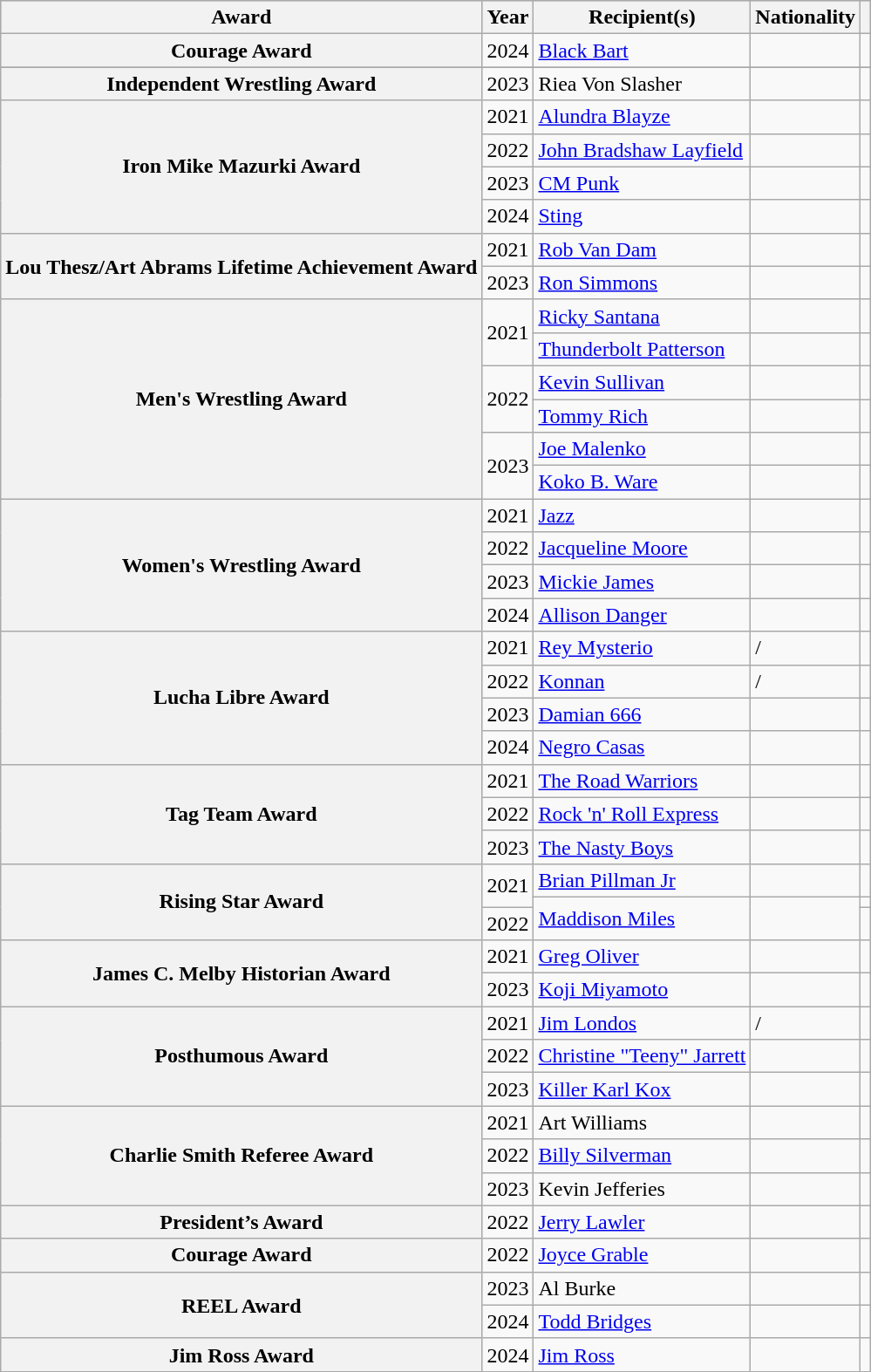<table class="wikitable plainrowheaders sortable">
<tr style="background:#ccc; text-align:center;">
<th scope="col">Award</th>
<th scope="col">Year</th>
<th scope="col">Recipient(s)</th>
<th scope="col">Nationality</th>
<th scope="col" class="unsortable"></th>
</tr>
<tr>
<th scope="row" rowspan=1><strong>Courage Award</strong></th>
<td>2024</td>
<td><a href='#'>Black Bart</a></td>
<td></td>
<td></td>
</tr>
<tr>
</tr>
<tr>
<th scope="row" rowspan=1><strong>Independent Wrestling Award</strong></th>
<td>2023</td>
<td>Riea Von Slasher</td>
<td></td>
<td></td>
</tr>
<tr>
<th scope="row" rowspan=4><strong>Iron Mike Mazurki Award</strong></th>
<td>2021</td>
<td><a href='#'>Alundra Blayze</a></td>
<td></td>
<td></td>
</tr>
<tr>
<td>2022</td>
<td><a href='#'>John Bradshaw Layfield</a></td>
<td></td>
<td></td>
</tr>
<tr>
<td>2023</td>
<td><a href='#'>CM Punk</a></td>
<td></td>
<td></td>
</tr>
<tr>
<td>2024</td>
<td><a href='#'>Sting</a></td>
<td></td>
<td></td>
</tr>
<tr>
<th scope="row" rowspan=2><strong>Lou Thesz/Art Abrams Lifetime Achievement Award</strong></th>
<td>2021</td>
<td><a href='#'>Rob Van Dam</a></td>
<td></td>
<td></td>
</tr>
<tr>
<td>2023</td>
<td><a href='#'>Ron Simmons</a></td>
<td></td>
<td></td>
</tr>
<tr>
<th scope="row" rowspan=6><strong>Men's Wrestling Award</strong></th>
<td rowspan=2>2021</td>
<td><a href='#'>Ricky Santana</a></td>
<td></td>
<td></td>
</tr>
<tr>
<td><a href='#'>Thunderbolt Patterson</a></td>
<td></td>
<td></td>
</tr>
<tr>
<td rowspan="2">2022</td>
<td><a href='#'>Kevin Sullivan</a></td>
<td></td>
<td></td>
</tr>
<tr>
<td><a href='#'>Tommy Rich</a></td>
<td></td>
<td></td>
</tr>
<tr>
<td rowspan="2">2023</td>
<td><a href='#'>Joe Malenko</a></td>
<td></td>
<td></td>
</tr>
<tr>
<td><a href='#'>Koko B. Ware</a></td>
<td></td>
<td></td>
</tr>
<tr>
<th scope="row" rowspan=4><strong>Women's Wrestling Award</strong></th>
<td>2021</td>
<td><a href='#'>Jazz</a></td>
<td></td>
<td></td>
</tr>
<tr>
<td>2022</td>
<td><a href='#'>Jacqueline Moore</a></td>
<td></td>
<td></td>
</tr>
<tr>
<td>2023</td>
<td><a href='#'>Mickie James</a></td>
<td></td>
<td></td>
</tr>
<tr>
<td>2024</td>
<td><a href='#'>Allison Danger</a></td>
<td></td>
<td></td>
</tr>
<tr>
<th scope="row" rowspan=4><strong>Lucha Libre Award</strong></th>
<td>2021</td>
<td><a href='#'>Rey Mysterio</a></td>
<td>/</td>
<td></td>
</tr>
<tr>
<td>2022</td>
<td><a href='#'>Konnan</a></td>
<td>/</td>
<td></td>
</tr>
<tr>
<td>2023</td>
<td><a href='#'>Damian 666</a></td>
<td></td>
<td></td>
</tr>
<tr>
<td>2024</td>
<td><a href='#'>Negro Casas</a></td>
<td></td>
<td></td>
</tr>
<tr>
<th scope="row" rowspan=3><strong>Tag Team Award</strong></th>
<td>2021</td>
<td><a href='#'>The Road Warriors</a><br></td>
<td></td>
<td></td>
</tr>
<tr>
<td>2022</td>
<td><a href='#'>Rock 'n' Roll Express</a><br></td>
<td></td>
<td></td>
</tr>
<tr>
<td>2023</td>
<td><a href='#'>The Nasty Boys</a><br></td>
<td></td>
<td></td>
</tr>
<tr>
<th scope="row" rowspan=3><strong>Rising Star Award</strong></th>
<td rowspan=2>2021</td>
<td><a href='#'>Brian Pillman Jr</a></td>
<td></td>
<td></td>
</tr>
<tr>
<td rowspan=2><a href='#'>Maddison Miles</a></td>
<td rowspan=2></td>
<td></td>
</tr>
<tr>
<td>2022</td>
<td></td>
</tr>
<tr>
<th scope="row" rowspan=2><strong>James C. Melby Historian Award</strong></th>
<td>2021</td>
<td><a href='#'>Greg Oliver</a></td>
<td></td>
<td></td>
</tr>
<tr>
<td>2023</td>
<td><a href='#'>Koji Miyamoto</a></td>
<td></td>
<td></td>
</tr>
<tr>
<th scope="row" rowspan=3><strong>Posthumous Award</strong></th>
<td>2021</td>
<td><a href='#'>Jim Londos</a></td>
<td>/</td>
<td></td>
</tr>
<tr>
<td>2022</td>
<td><a href='#'>Christine "Teeny" Jarrett</a></td>
<td></td>
<td></td>
</tr>
<tr>
<td>2023</td>
<td><a href='#'>Killer Karl Kox</a></td>
<td></td>
<td></td>
</tr>
<tr>
<th scope="row" rowspan=3><strong>Charlie Smith Referee Award</strong></th>
<td>2021</td>
<td>Art Williams</td>
<td></td>
<td></td>
</tr>
<tr>
<td>2022</td>
<td><a href='#'>Billy Silverman</a></td>
<td></td>
<td></td>
</tr>
<tr>
<td>2023</td>
<td>Kevin Jefferies</td>
<td></td>
<td></td>
</tr>
<tr>
<th scope="row" rowspan=1><strong>President’s Award</strong></th>
<td>2022</td>
<td><a href='#'>Jerry Lawler</a></td>
<td></td>
<td></td>
</tr>
<tr>
<th scope="row" rowspan=1><strong>Courage Award</strong></th>
<td>2022</td>
<td><a href='#'>Joyce Grable</a></td>
<td></td>
<td></td>
</tr>
<tr>
<th scope="row" rowspan=2><strong>REEL Award</strong></th>
<td>2023</td>
<td>Al Burke</td>
<td></td>
<td></td>
</tr>
<tr>
<td>2024</td>
<td><a href='#'>Todd Bridges</a></td>
<td></td>
<td></td>
</tr>
<tr>
<th scope="row" rowspan=1><strong>Jim Ross Award</strong></th>
<td>2024</td>
<td><a href='#'>Jim Ross</a></td>
<td></td>
<td></td>
</tr>
<tr>
</tr>
</table>
